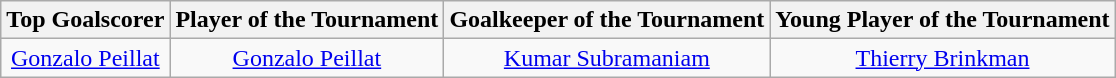<table class=wikitable style="margin:auto; text-align:center">
<tr>
<th>Top Goalscorer</th>
<th>Player of the Tournament</th>
<th>Goalkeeper of the Tournament</th>
<th>Young Player of the Tournament</th>
</tr>
<tr>
<td> <a href='#'>Gonzalo Peillat</a></td>
<td> <a href='#'>Gonzalo Peillat</a></td>
<td> <a href='#'>Kumar Subramaniam</a></td>
<td> <a href='#'>Thierry Brinkman</a></td>
</tr>
</table>
